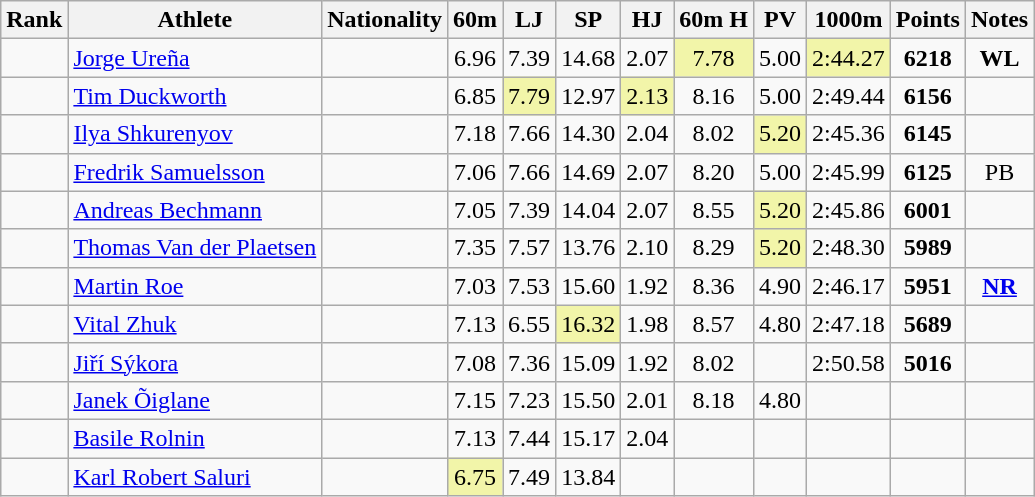<table class="wikitable sortable" style=" text-align:center;">
<tr>
<th>Rank</th>
<th>Athlete</th>
<th>Nationality</th>
<th>60m</th>
<th>LJ</th>
<th>SP</th>
<th>HJ</th>
<th>60m H</th>
<th>PV</th>
<th>1000m</th>
<th>Points</th>
<th>Notes</th>
</tr>
<tr>
<td></td>
<td align=left><a href='#'>Jorge Ureña</a></td>
<td align=left></td>
<td>6.96</td>
<td>7.39</td>
<td>14.68</td>
<td>2.07</td>
<td bgcolor=#F2F5A9>7.78</td>
<td>5.00</td>
<td bgcolor=#F2F5A9>2:44.27</td>
<td><strong>6218</strong></td>
<td><strong>WL</strong></td>
</tr>
<tr>
<td></td>
<td align=left><a href='#'>Tim Duckworth</a></td>
<td align=left></td>
<td>6.85</td>
<td bgcolor=#F2F5A9>7.79</td>
<td>12.97</td>
<td bgcolor=#F2F5A9>2.13</td>
<td>8.16</td>
<td>5.00</td>
<td>2:49.44</td>
<td><strong>6156</strong></td>
<td></td>
</tr>
<tr>
<td></td>
<td align=left><a href='#'>Ilya Shkurenyov</a></td>
<td align=left></td>
<td>7.18</td>
<td>7.66</td>
<td>14.30</td>
<td>2.04</td>
<td>8.02</td>
<td bgcolor=#F2F5A9>5.20</td>
<td>2:45.36</td>
<td><strong>6145</strong></td>
<td></td>
</tr>
<tr>
<td></td>
<td align=left><a href='#'>Fredrik Samuelsson</a></td>
<td align=left></td>
<td>7.06</td>
<td>7.66</td>
<td>14.69</td>
<td>2.07</td>
<td>8.20</td>
<td>5.00</td>
<td>2:45.99</td>
<td><strong>6125</strong></td>
<td>PB</td>
</tr>
<tr>
<td></td>
<td align=left><a href='#'>Andreas Bechmann</a></td>
<td align=left></td>
<td>7.05</td>
<td>7.39</td>
<td>14.04</td>
<td>2.07</td>
<td>8.55</td>
<td bgcolor=#F2F5A9>5.20</td>
<td>2:45.86</td>
<td><strong>6001</strong></td>
<td></td>
</tr>
<tr>
<td></td>
<td align=left><a href='#'>Thomas Van der Plaetsen</a></td>
<td align=left></td>
<td>7.35</td>
<td>7.57</td>
<td>13.76</td>
<td>2.10</td>
<td>8.29</td>
<td bgcolor=#F2F5A9>5.20</td>
<td>2:48.30</td>
<td><strong>5989</strong></td>
<td></td>
</tr>
<tr>
<td></td>
<td align=left><a href='#'>Martin Roe</a></td>
<td align=left></td>
<td>7.03</td>
<td>7.53</td>
<td>15.60</td>
<td>1.92</td>
<td>8.36</td>
<td>4.90</td>
<td>2:46.17</td>
<td><strong>5951</strong></td>
<td><strong><a href='#'>NR</a></strong></td>
</tr>
<tr>
<td></td>
<td align=left><a href='#'>Vital Zhuk</a></td>
<td align=left></td>
<td>7.13</td>
<td>6.55</td>
<td bgcolor=#F2F5A9>16.32</td>
<td>1.98</td>
<td>8.57</td>
<td>4.80</td>
<td>2:47.18</td>
<td><strong>5689</strong></td>
<td></td>
</tr>
<tr>
<td></td>
<td align=left><a href='#'>Jiří Sýkora</a></td>
<td align=left></td>
<td>7.08</td>
<td>7.36</td>
<td>15.09</td>
<td>1.92</td>
<td>8.02</td>
<td></td>
<td>2:50.58</td>
<td><strong>5016</strong></td>
<td></td>
</tr>
<tr>
<td></td>
<td align=left><a href='#'>Janek Õiglane</a></td>
<td align=left></td>
<td>7.15</td>
<td>7.23</td>
<td>15.50</td>
<td>2.01</td>
<td>8.18</td>
<td>4.80</td>
<td></td>
<td><strong></strong></td>
<td></td>
</tr>
<tr>
<td></td>
<td align=left><a href='#'>Basile Rolnin</a></td>
<td align=left></td>
<td>7.13</td>
<td>7.44</td>
<td>15.17</td>
<td>2.04</td>
<td></td>
<td></td>
<td></td>
<td><strong></strong></td>
<td></td>
</tr>
<tr>
<td></td>
<td align=left><a href='#'>Karl Robert Saluri</a></td>
<td align=left></td>
<td bgcolor=#F2F5A9>6.75</td>
<td>7.49</td>
<td>13.84</td>
<td></td>
<td></td>
<td></td>
<td></td>
<td><strong></strong></td>
<td></td>
</tr>
</table>
